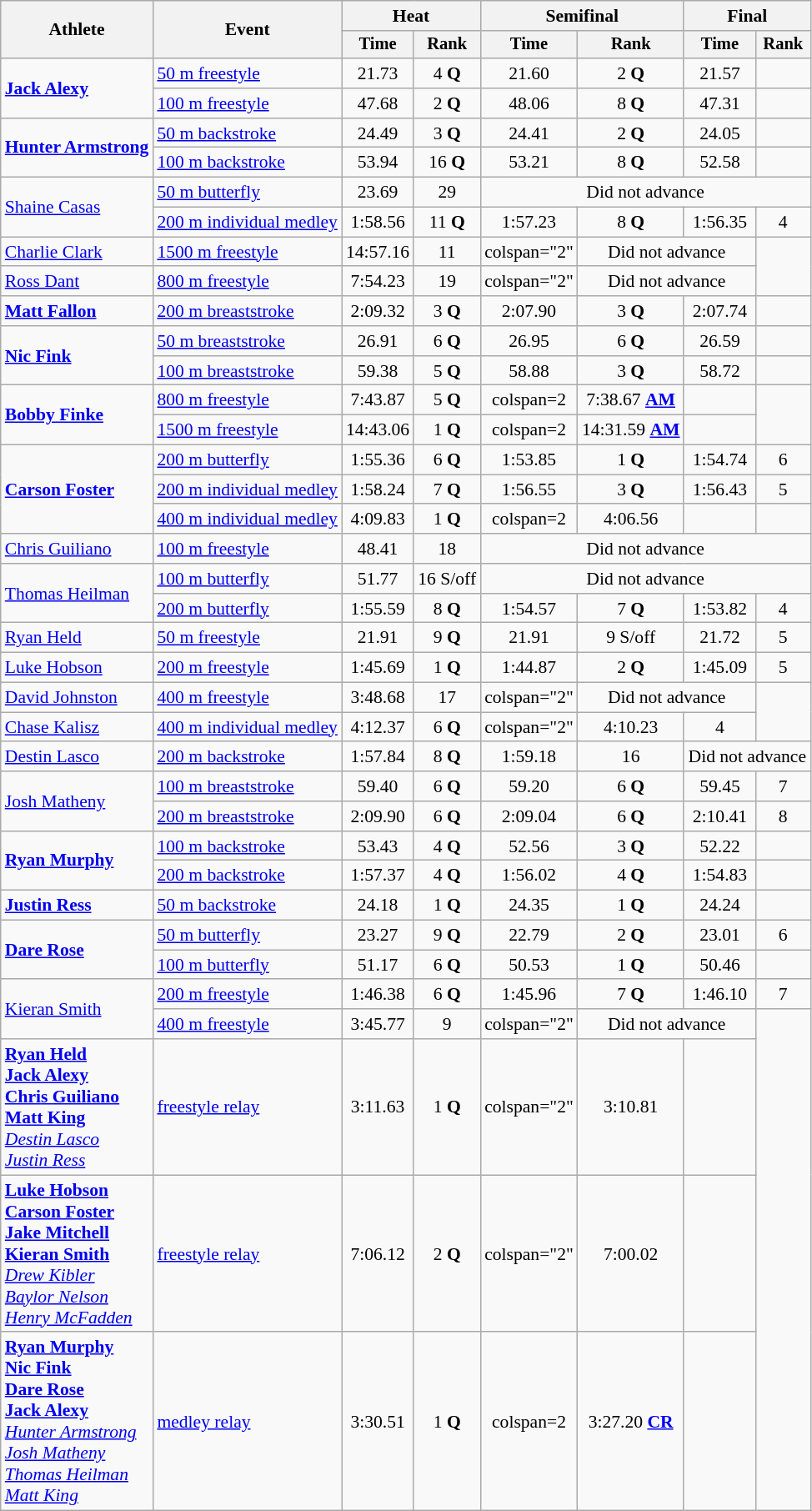<table class="wikitable" style="text-align:center; font-size:90%">
<tr>
<th rowspan="2">Athlete</th>
<th rowspan="2">Event</th>
<th colspan="2">Heat</th>
<th colspan="2">Semifinal</th>
<th colspan="2">Final</th>
</tr>
<tr style="font-size:95%">
<th>Time</th>
<th>Rank</th>
<th>Time</th>
<th>Rank</th>
<th>Time</th>
<th>Rank</th>
</tr>
<tr>
<td align=left rowspan=2><strong><a href='#'>Jack Alexy</a></strong></td>
<td align=left><a href='#'>50 m freestyle</a></td>
<td>21.73</td>
<td>4 <strong>Q</strong></td>
<td>21.60</td>
<td>2 <strong>Q</strong></td>
<td>21.57</td>
<td></td>
</tr>
<tr>
<td align=left><a href='#'>100 m freestyle</a></td>
<td>47.68</td>
<td>2 <strong>Q</strong></td>
<td>48.06</td>
<td>8 <strong>Q</strong></td>
<td>47.31</td>
<td></td>
</tr>
<tr>
<td align=left rowspan=2><strong><a href='#'>Hunter Armstrong</a></strong></td>
<td align=left><a href='#'>50 m backstroke</a></td>
<td>24.49</td>
<td>3 <strong>Q</strong></td>
<td>24.41</td>
<td>2 <strong>Q</strong></td>
<td>24.05</td>
<td></td>
</tr>
<tr>
<td align=left><a href='#'>100 m backstroke</a></td>
<td>53.94</td>
<td>16 <strong>Q</strong></td>
<td>53.21</td>
<td>8 <strong>Q</strong></td>
<td>52.58</td>
<td></td>
</tr>
<tr>
<td align=left rowspan=2><a href='#'>Shaine Casas</a></td>
<td align=left><a href='#'>50 m butterfly</a></td>
<td>23.69</td>
<td>29</td>
<td colspan=4>Did not advance</td>
</tr>
<tr>
<td align=left><a href='#'>200 m individual medley</a></td>
<td>1:58.56</td>
<td>11 <strong>Q</strong></td>
<td>1:57.23</td>
<td>8 <strong>Q</strong></td>
<td>1:56.35</td>
<td>4</td>
</tr>
<tr>
<td align=left><a href='#'>Charlie Clark</a></td>
<td align=left><a href='#'>1500 m freestyle</a></td>
<td>14:57.16</td>
<td>11</td>
<td>colspan="2" </td>
<td colspan=2>Did not advance</td>
</tr>
<tr>
<td align=left><a href='#'>Ross Dant</a></td>
<td align=left><a href='#'>800 m freestyle</a></td>
<td>7:54.23</td>
<td>19</td>
<td>colspan="2" </td>
<td colspan="2">Did not advance</td>
</tr>
<tr>
<td align=left><strong><a href='#'>Matt Fallon</a></strong></td>
<td align=left><a href='#'>200 m breaststroke</a></td>
<td>2:09.32</td>
<td>3 <strong>Q</strong></td>
<td>2:07.90</td>
<td>3 <strong>Q</strong></td>
<td>2:07.74</td>
<td></td>
</tr>
<tr>
<td align=left rowspan=2><strong><a href='#'>Nic Fink</a></strong></td>
<td align=left><a href='#'>50 m breaststroke</a></td>
<td>26.91</td>
<td>6 <strong>Q</strong></td>
<td>26.95</td>
<td>6 <strong>Q</strong></td>
<td>26.59</td>
<td></td>
</tr>
<tr>
<td align=left><a href='#'>100 m breaststroke</a></td>
<td>59.38</td>
<td>5 <strong>Q</strong></td>
<td>58.88</td>
<td>3 <strong>Q</strong></td>
<td>58.72</td>
<td></td>
</tr>
<tr>
<td align=left rowspan=2><strong><a href='#'>Bobby Finke</a></strong></td>
<td align=left><a href='#'>800 m freestyle</a></td>
<td>7:43.87</td>
<td>5 <strong>Q</strong></td>
<td>colspan=2 </td>
<td>7:38.67 <strong><a href='#'>AM</a></strong></td>
<td></td>
</tr>
<tr>
<td align=left><a href='#'>1500 m freestyle</a></td>
<td>14:43.06</td>
<td>1 <strong>Q</strong></td>
<td>colspan=2 </td>
<td>14:31.59 <strong><a href='#'>AM</a></strong></td>
<td></td>
</tr>
<tr>
<td align=left rowspan=3><strong><a href='#'>Carson Foster</a></strong></td>
<td align=left><a href='#'>200 m butterfly</a></td>
<td>1:55.36</td>
<td>6 <strong>Q</strong></td>
<td>1:53.85</td>
<td>1 <strong>Q</strong></td>
<td>1:54.74</td>
<td>6</td>
</tr>
<tr>
<td align=left><a href='#'>200 m individual medley</a></td>
<td>1:58.24</td>
<td>7 <strong>Q</strong></td>
<td>1:56.55</td>
<td>3 <strong>Q</strong></td>
<td>1:56.43</td>
<td>5</td>
</tr>
<tr>
<td align=left><a href='#'>400 m individual medley</a></td>
<td>4:09.83</td>
<td>1 <strong>Q</strong></td>
<td>colspan=2 </td>
<td>4:06.56</td>
<td></td>
</tr>
<tr>
<td align=left><a href='#'>Chris Guiliano</a></td>
<td align=left><a href='#'>100 m freestyle</a></td>
<td>48.41</td>
<td>18</td>
<td colspan=4>Did not advance</td>
</tr>
<tr>
<td align=left rowspan=2><a href='#'>Thomas Heilman</a></td>
<td align=left><a href='#'>100 m butterfly</a></td>
<td>51.77</td>
<td>16 S/off</td>
<td colspan=4>Did not advance</td>
</tr>
<tr>
<td align=left><a href='#'>200 m butterfly</a></td>
<td>1:55.59</td>
<td>8 <strong>Q</strong></td>
<td>1:54.57</td>
<td>7 <strong>Q</strong></td>
<td>1:53.82</td>
<td>4</td>
</tr>
<tr>
<td align=left><a href='#'>Ryan Held</a></td>
<td align=left><a href='#'>50 m freestyle</a></td>
<td>21.91</td>
<td>9 <strong>Q</strong></td>
<td>21.91</td>
<td>9 S/off</td>
<td>21.72</td>
<td>5</td>
</tr>
<tr>
<td align=left><a href='#'>Luke Hobson</a></td>
<td align=left><a href='#'>200 m freestyle</a></td>
<td>1:45.69</td>
<td>1 <strong>Q</strong></td>
<td>1:44.87</td>
<td>2 <strong>Q</strong></td>
<td>1:45.09</td>
<td>5</td>
</tr>
<tr>
<td align=left><a href='#'>David Johnston</a></td>
<td align=left><a href='#'>400 m freestyle</a></td>
<td>3:48.68</td>
<td>17</td>
<td>colspan="2" </td>
<td colspan="2">Did not advance</td>
</tr>
<tr>
<td align=left><a href='#'>Chase Kalisz</a></td>
<td align=left><a href='#'>400 m individual medley</a></td>
<td>4:12.37</td>
<td>6 <strong>Q</strong></td>
<td>colspan="2" </td>
<td>4:10.23</td>
<td>4</td>
</tr>
<tr>
<td align=left><a href='#'>Destin Lasco</a></td>
<td align=left><a href='#'>200 m backstroke</a></td>
<td>1:57.84</td>
<td>8 <strong>Q</strong></td>
<td>1:59.18</td>
<td>16</td>
<td colspan=2>Did not advance</td>
</tr>
<tr>
<td align=left rowspan=2><a href='#'>Josh Matheny</a></td>
<td align=left><a href='#'>100 m breaststroke</a></td>
<td>59.40</td>
<td>6 <strong>Q</strong></td>
<td>59.20</td>
<td>6 <strong>Q</strong></td>
<td>59.45</td>
<td>7</td>
</tr>
<tr>
<td align=left><a href='#'>200 m breaststroke</a></td>
<td>2:09.90</td>
<td>6 <strong>Q</strong></td>
<td>2:09.04</td>
<td>6 <strong>Q</strong></td>
<td>2:10.41</td>
<td>8</td>
</tr>
<tr>
<td align=left rowspan=2><strong><a href='#'>Ryan Murphy</a></strong></td>
<td align=left><a href='#'>100 m backstroke</a></td>
<td>53.43</td>
<td>4 <strong>Q</strong></td>
<td>52.56</td>
<td>3 <strong>Q</strong></td>
<td>52.22</td>
<td></td>
</tr>
<tr>
<td align=left><a href='#'>200 m backstroke</a></td>
<td>1:57.37</td>
<td>4 <strong>Q</strong></td>
<td>1:56.02</td>
<td>4 <strong>Q</strong></td>
<td>1:54.83</td>
<td></td>
</tr>
<tr>
<td align=left><strong><a href='#'>Justin Ress</a></strong></td>
<td align=left><a href='#'>50 m backstroke</a></td>
<td>24.18</td>
<td>1 <strong>Q</strong></td>
<td>24.35</td>
<td>1 <strong>Q</strong></td>
<td>24.24</td>
<td></td>
</tr>
<tr>
<td align=left rowspan=2><strong><a href='#'>Dare Rose</a></strong></td>
<td align=left><a href='#'>50 m butterfly</a></td>
<td>23.27</td>
<td>9 <strong>Q</strong></td>
<td>22.79</td>
<td>2 <strong>Q</strong></td>
<td>23.01</td>
<td>6</td>
</tr>
<tr>
<td align=left><a href='#'>100 m butterfly</a></td>
<td>51.17</td>
<td>6 <strong>Q</strong></td>
<td>50.53</td>
<td>1 <strong>Q</strong></td>
<td>50.46</td>
<td></td>
</tr>
<tr>
<td align=left rowspan=2><a href='#'>Kieran Smith</a></td>
<td align=left><a href='#'>200 m freestyle</a></td>
<td>1:46.38</td>
<td>6 <strong>Q</strong></td>
<td>1:45.96</td>
<td>7 <strong>Q</strong></td>
<td>1:46.10</td>
<td>7</td>
</tr>
<tr>
<td align=left><a href='#'>400 m freestyle</a></td>
<td>3:45.77</td>
<td>9</td>
<td>colspan="2" </td>
<td colspan="2">Did not advance</td>
</tr>
<tr>
<td align=left><strong><a href='#'>Ryan Held</a><br> <a href='#'>Jack Alexy</a><br> <a href='#'>Chris Guiliano</a><br> <a href='#'>Matt King</a></strong><br> <em><a href='#'>Destin Lasco</a></em><br> <em><a href='#'>Justin Ress</a></em></td>
<td align=left><a href='#'> freestyle relay</a></td>
<td>3:11.63</td>
<td>1 <strong>Q</strong></td>
<td>colspan="2" </td>
<td>3:10.81</td>
<td></td>
</tr>
<tr>
<td align=left><strong><a href='#'>Luke Hobson</a> <br> <a href='#'>Carson Foster</a> <br> <a href='#'>Jake Mitchell</a> <br> <a href='#'>Kieran Smith</a></strong> <br><em><a href='#'>Drew Kibler</a> <br><a href='#'>Baylor Nelson</a><br><a href='#'>Henry McFadden</a></em></td>
<td align=left><a href='#'> freestyle relay</a></td>
<td>7:06.12</td>
<td>2 <strong>Q</strong></td>
<td>colspan="2" </td>
<td>7:00.02</td>
<td></td>
</tr>
<tr>
<td align=left><strong><a href='#'>Ryan Murphy</a><br><a href='#'>Nic Fink</a><br><a href='#'>Dare Rose</a><br><a href='#'>Jack Alexy</a></strong> <br><em><a href='#'>Hunter Armstrong</a><br><a href='#'>Josh Matheny</a><br><a href='#'>Thomas Heilman</a><br><a href='#'>Matt King</a></em></td>
<td align=left><a href='#'> medley relay</a></td>
<td>3:30.51</td>
<td>1 <strong>Q</strong></td>
<td>colspan=2 </td>
<td>3:27.20 <strong><a href='#'>CR</a></strong></td>
<td></td>
</tr>
</table>
